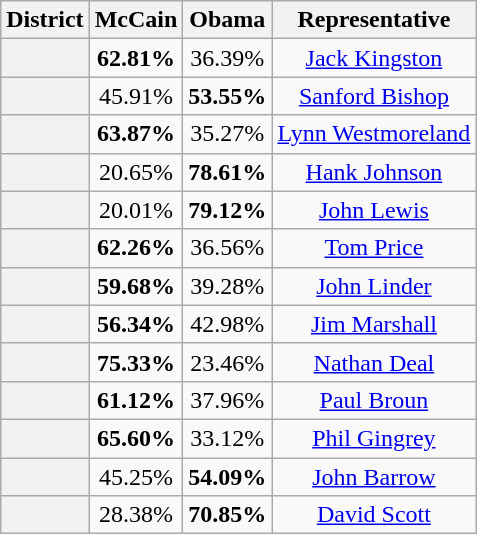<table class=wikitable>
<tr>
<th>District</th>
<th>McCain</th>
<th>Obama</th>
<th>Representative</th>
</tr>
<tr align=center>
<th></th>
<td><strong>62.81%</strong></td>
<td>36.39%</td>
<td><a href='#'>Jack Kingston</a></td>
</tr>
<tr align=center>
<th></th>
<td>45.91%</td>
<td><strong>53.55%</strong></td>
<td><a href='#'>Sanford Bishop</a></td>
</tr>
<tr align=center>
<th></th>
<td><strong>63.87%</strong></td>
<td>35.27%</td>
<td><a href='#'>Lynn Westmoreland</a></td>
</tr>
<tr align=center>
<th></th>
<td>20.65%</td>
<td><strong>78.61%</strong></td>
<td><a href='#'>Hank Johnson</a></td>
</tr>
<tr align=center>
<th></th>
<td>20.01%</td>
<td><strong>79.12%</strong></td>
<td><a href='#'>John Lewis</a></td>
</tr>
<tr align=center>
<th></th>
<td><strong>62.26%</strong></td>
<td>36.56%</td>
<td><a href='#'>Tom Price</a></td>
</tr>
<tr align=center>
<th></th>
<td><strong>59.68%</strong></td>
<td>39.28%</td>
<td><a href='#'>John Linder</a></td>
</tr>
<tr align=center>
<th></th>
<td><strong>56.34%</strong></td>
<td>42.98%</td>
<td><a href='#'>Jim Marshall</a></td>
</tr>
<tr align=center>
<th></th>
<td><strong>75.33%</strong></td>
<td>23.46%</td>
<td><a href='#'>Nathan Deal</a></td>
</tr>
<tr align=center>
<th></th>
<td><strong>61.12%</strong></td>
<td>37.96%</td>
<td><a href='#'>Paul Broun</a></td>
</tr>
<tr align=center>
<th></th>
<td><strong>65.60%</strong></td>
<td>33.12%</td>
<td><a href='#'>Phil Gingrey</a></td>
</tr>
<tr align=center>
<th></th>
<td>45.25%</td>
<td><strong>54.09%</strong></td>
<td><a href='#'>John Barrow</a></td>
</tr>
<tr align=center>
<th></th>
<td>28.38%</td>
<td><strong>70.85%</strong></td>
<td><a href='#'>David Scott</a></td>
</tr>
</table>
